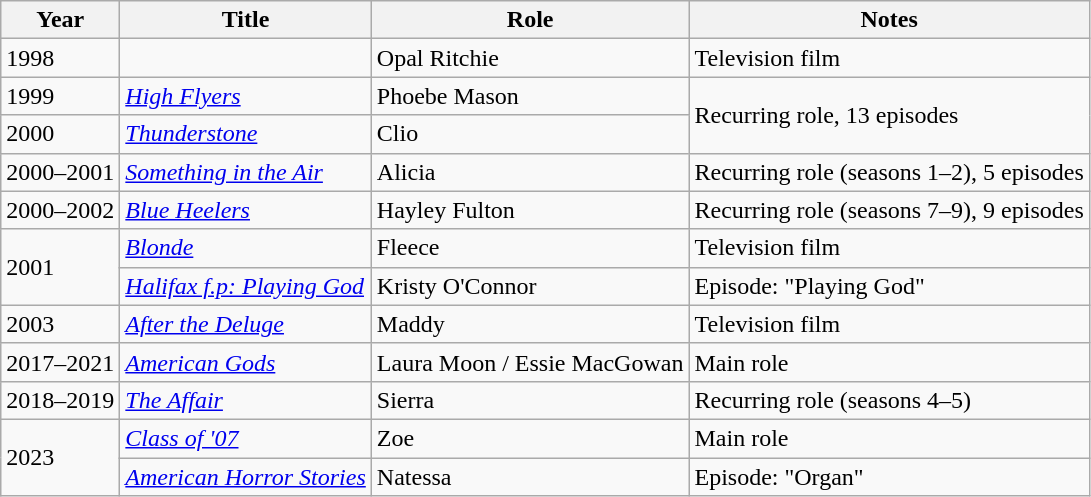<table class="wikitable sortable">
<tr>
<th>Year</th>
<th>Title</th>
<th>Role</th>
<th class="unsortable">Notes</th>
</tr>
<tr>
<td>1998</td>
<td><em></em></td>
<td>Opal Ritchie</td>
<td>Television film</td>
</tr>
<tr>
<td>1999</td>
<td><em><a href='#'>High Flyers</a></em></td>
<td>Phoebe Mason</td>
<td rowspan="2">Recurring role, 13 episodes</td>
</tr>
<tr>
<td>2000</td>
<td><em><a href='#'>Thunderstone</a></em></td>
<td>Clio</td>
</tr>
<tr>
<td>2000–2001</td>
<td><em><a href='#'>Something in the Air</a></em></td>
<td>Alicia</td>
<td>Recurring role (seasons 1–2), 5 episodes</td>
</tr>
<tr>
<td>2000–2002</td>
<td><em><a href='#'>Blue Heelers</a></em></td>
<td>Hayley Fulton</td>
<td>Recurring role (seasons 7–9), 9 episodes</td>
</tr>
<tr>
<td rowspan="2">2001</td>
<td><em><a href='#'>Blonde</a></em></td>
<td>Fleece</td>
<td>Television film</td>
</tr>
<tr>
<td><em><a href='#'>Halifax f.p: Playing God</a></em></td>
<td>Kristy O'Connor</td>
<td>Episode: "Playing God"</td>
</tr>
<tr>
<td>2003</td>
<td><em><a href='#'>After the Deluge</a></em></td>
<td>Maddy</td>
<td>Television film</td>
</tr>
<tr>
<td>2017–2021</td>
<td><em><a href='#'>American Gods</a></em></td>
<td>Laura Moon / Essie MacGowan</td>
<td>Main role</td>
</tr>
<tr>
<td>2018–2019</td>
<td><em><a href='#'>The Affair</a></em></td>
<td>Sierra</td>
<td>Recurring role (seasons 4–5)</td>
</tr>
<tr>
<td rowspan="2">2023</td>
<td><em><a href='#'>Class of '07</a></em></td>
<td>Zoe</td>
<td>Main role</td>
</tr>
<tr>
<td><em><a href='#'>American Horror Stories</a></em></td>
<td>Natessa</td>
<td>Episode: "Organ"</td>
</tr>
</table>
